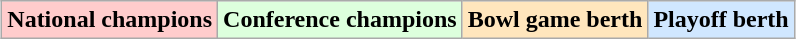<table class="wikitable" style="margin:1em auto;">
<tr>
<td bgcolor="#FFCCCC"><strong>National champions</strong></td>
<td bgcolor="#ddffdd"><strong>Conference champions</strong></td>
<td bgcolor="#ffe6bd"><strong>Bowl game berth</strong></td>
<td bgcolor="#d0e7ff"><strong>Playoff berth</strong></td>
</tr>
</table>
